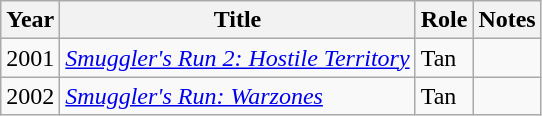<table class="wikitable sortable">
<tr>
<th>Year</th>
<th>Title</th>
<th>Role</th>
<th class="unsortable">Notes</th>
</tr>
<tr>
<td>2001</td>
<td><em><a href='#'>Smuggler's Run 2: Hostile Territory</a></em></td>
<td>Tan</td>
<td></td>
</tr>
<tr>
<td>2002</td>
<td><em><a href='#'>Smuggler's Run: Warzones</a></em></td>
<td>Tan</td>
<td></td>
</tr>
</table>
